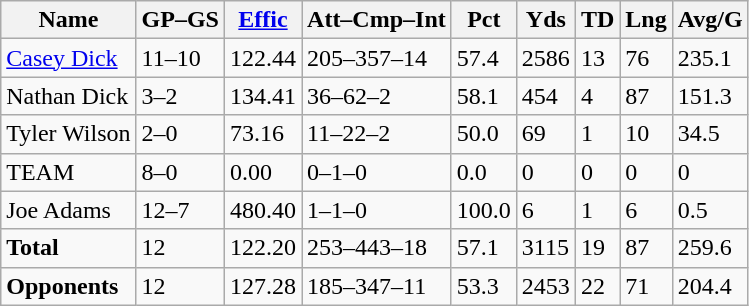<table class="wikitable" style="white-space:nowrap;">
<tr>
<th>Name</th>
<th>GP–GS</th>
<th><a href='#'>Effic</a></th>
<th>Att–Cmp–Int</th>
<th>Pct</th>
<th>Yds</th>
<th>TD</th>
<th>Lng</th>
<th>Avg/G</th>
</tr>
<tr>
<td><a href='#'>Casey Dick</a></td>
<td>11–10</td>
<td>122.44</td>
<td>205–357–14</td>
<td>57.4</td>
<td>2586</td>
<td>13</td>
<td>76</td>
<td>235.1</td>
</tr>
<tr>
<td>Nathan Dick</td>
<td>3–2</td>
<td>134.41</td>
<td>36–62–2</td>
<td>58.1</td>
<td>454</td>
<td>4</td>
<td>87</td>
<td>151.3</td>
</tr>
<tr>
<td>Tyler Wilson</td>
<td>2–0</td>
<td>73.16</td>
<td>11–22–2</td>
<td>50.0</td>
<td>69</td>
<td>1</td>
<td>10</td>
<td>34.5</td>
</tr>
<tr>
<td>TEAM</td>
<td>8–0</td>
<td>0.00</td>
<td>0–1–0</td>
<td>0.0</td>
<td>0</td>
<td>0</td>
<td>0</td>
<td>0</td>
</tr>
<tr>
<td>Joe Adams</td>
<td>12–7</td>
<td>480.40</td>
<td>1–1–0</td>
<td>100.0</td>
<td>6</td>
<td>1</td>
<td>6</td>
<td>0.5</td>
</tr>
<tr>
<td><strong>Total</strong></td>
<td>12</td>
<td>122.20</td>
<td>253–443–18</td>
<td>57.1</td>
<td>3115</td>
<td>19</td>
<td>87</td>
<td>259.6</td>
</tr>
<tr>
<td><strong>Opponents</strong></td>
<td>12</td>
<td>127.28</td>
<td>185–347–11</td>
<td>53.3</td>
<td>2453</td>
<td>22</td>
<td>71</td>
<td>204.4</td>
</tr>
</table>
